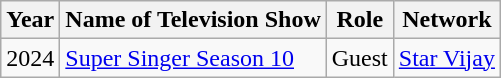<table class="wikitable">
<tr>
<th>Year</th>
<th>Name of Television Show</th>
<th>Role</th>
<th>Network</th>
</tr>
<tr>
<td>2024</td>
<td><a href='#'>Super Singer Season 10</a></td>
<td>Guest</td>
<td><a href='#'>Star Vijay</a></td>
</tr>
</table>
